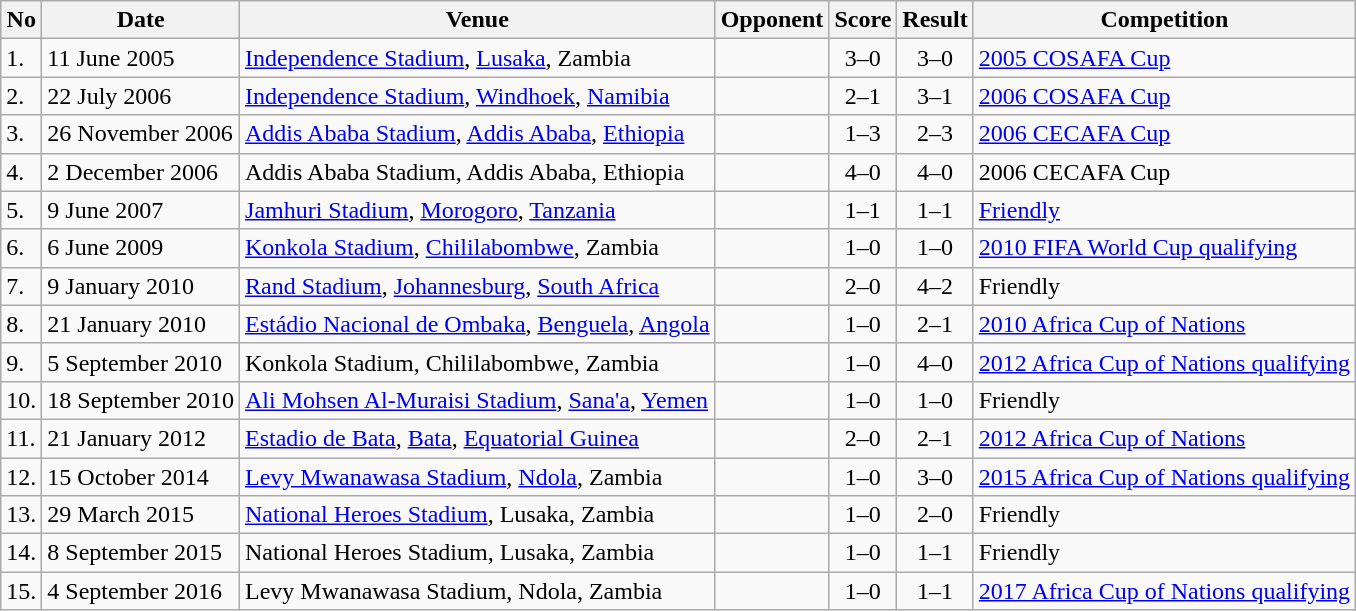<table class="wikitable">
<tr>
<th>No</th>
<th>Date</th>
<th>Venue</th>
<th>Opponent</th>
<th>Score</th>
<th>Result</th>
<th>Competition</th>
</tr>
<tr>
<td>1.</td>
<td>11 June 2005</td>
<td><a href='#'>Independence Stadium</a>, <a href='#'>Lusaka</a>, Zambia</td>
<td></td>
<td align=center>3–0</td>
<td align=center>3–0</td>
<td><a href='#'>2005 COSAFA Cup</a></td>
</tr>
<tr>
<td>2.</td>
<td>22 July 2006</td>
<td><a href='#'>Independence Stadium</a>, <a href='#'>Windhoek</a>, <a href='#'>Namibia</a></td>
<td></td>
<td align=center>2–1</td>
<td align=center>3–1</td>
<td><a href='#'>2006 COSAFA Cup</a></td>
</tr>
<tr>
<td>3.</td>
<td>26 November 2006</td>
<td><a href='#'>Addis Ababa Stadium</a>, <a href='#'>Addis Ababa</a>, <a href='#'>Ethiopia</a></td>
<td></td>
<td align=center>1–3</td>
<td align=center>2–3</td>
<td><a href='#'>2006 CECAFA Cup</a></td>
</tr>
<tr>
<td>4.</td>
<td>2 December 2006</td>
<td>Addis Ababa Stadium, Addis Ababa, Ethiopia</td>
<td></td>
<td align=center>4–0</td>
<td align=center>4–0</td>
<td>2006 CECAFA Cup</td>
</tr>
<tr>
<td>5.</td>
<td>9 June 2007</td>
<td><a href='#'>Jamhuri Stadium</a>, <a href='#'>Morogoro</a>, <a href='#'>Tanzania</a></td>
<td></td>
<td align=center>1–1</td>
<td align=center>1–1</td>
<td><a href='#'>Friendly</a></td>
</tr>
<tr>
<td>6.</td>
<td>6 June 2009</td>
<td><a href='#'>Konkola Stadium</a>, <a href='#'>Chililabombwe</a>, Zambia</td>
<td></td>
<td align=center>1–0</td>
<td align=center>1–0</td>
<td><a href='#'>2010 FIFA World Cup qualifying</a></td>
</tr>
<tr>
<td>7.</td>
<td>9 January 2010</td>
<td><a href='#'>Rand Stadium</a>, <a href='#'>Johannesburg</a>, <a href='#'>South Africa</a></td>
<td></td>
<td align=center>2–0</td>
<td align=center>4–2</td>
<td>Friendly</td>
</tr>
<tr>
<td>8.</td>
<td>21 January 2010</td>
<td><a href='#'>Estádio Nacional de Ombaka</a>, <a href='#'>Benguela</a>, <a href='#'>Angola</a></td>
<td></td>
<td align=center>1–0</td>
<td align=center>2–1</td>
<td><a href='#'>2010 Africa Cup of Nations</a></td>
</tr>
<tr>
<td>9.</td>
<td>5 September 2010</td>
<td>Konkola Stadium, Chililabombwe, Zambia</td>
<td></td>
<td align=center>1–0</td>
<td align=center>4–0</td>
<td><a href='#'>2012 Africa Cup of Nations qualifying</a></td>
</tr>
<tr>
<td>10.</td>
<td>18 September 2010</td>
<td><a href='#'>Ali Mohsen Al-Muraisi Stadium</a>, <a href='#'>Sana'a</a>, <a href='#'>Yemen</a></td>
<td></td>
<td align=center>1–0</td>
<td align=center>1–0</td>
<td>Friendly</td>
</tr>
<tr>
<td>11.</td>
<td>21 January 2012</td>
<td><a href='#'>Estadio de Bata</a>, <a href='#'>Bata</a>, <a href='#'>Equatorial Guinea</a></td>
<td></td>
<td align=center>2–0</td>
<td align=center>2–1</td>
<td><a href='#'>2012 Africa Cup of Nations</a></td>
</tr>
<tr>
<td>12.</td>
<td>15 October 2014</td>
<td><a href='#'>Levy Mwanawasa Stadium</a>, <a href='#'>Ndola</a>, Zambia</td>
<td></td>
<td align=center>1–0</td>
<td align=center>3–0</td>
<td><a href='#'>2015 Africa Cup of Nations qualifying</a></td>
</tr>
<tr>
<td>13.</td>
<td>29 March 2015</td>
<td><a href='#'>National Heroes Stadium</a>, Lusaka, Zambia</td>
<td></td>
<td align=center>1–0</td>
<td align=center>2–0</td>
<td>Friendly</td>
</tr>
<tr>
<td>14.</td>
<td>8 September 2015</td>
<td>National Heroes Stadium, Lusaka, Zambia</td>
<td></td>
<td align=center>1–0</td>
<td align=center>1–1</td>
<td>Friendly</td>
</tr>
<tr>
<td>15.</td>
<td>4 September 2016</td>
<td>Levy Mwanawasa Stadium, Ndola, Zambia</td>
<td></td>
<td align=center>1–0</td>
<td align=center>1–1</td>
<td><a href='#'>2017 Africa Cup of Nations qualifying</a></td>
</tr>
</table>
